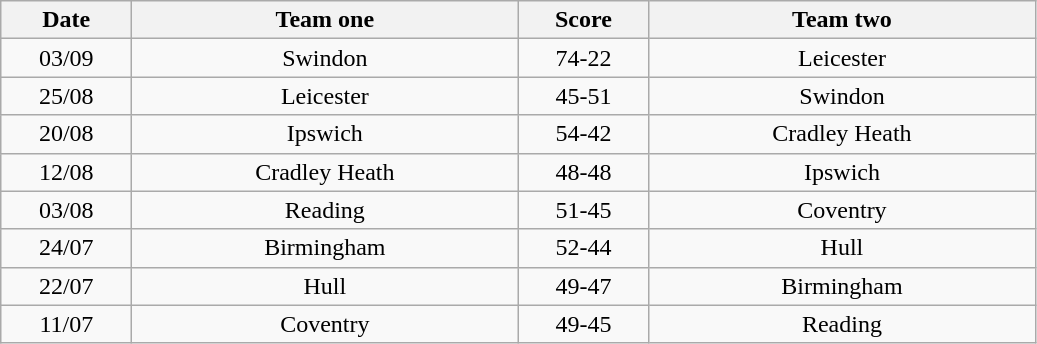<table class="wikitable" style="text-align: center">
<tr>
<th width=80>Date</th>
<th width=250>Team one</th>
<th width=80>Score</th>
<th width=250>Team two</th>
</tr>
<tr>
<td>03/09</td>
<td>Swindon</td>
<td>74-22</td>
<td>Leicester</td>
</tr>
<tr>
<td>25/08</td>
<td>Leicester</td>
<td>45-51</td>
<td>Swindon</td>
</tr>
<tr>
<td>20/08</td>
<td>Ipswich</td>
<td>54-42</td>
<td>Cradley Heath</td>
</tr>
<tr>
<td>12/08</td>
<td>Cradley Heath</td>
<td>48-48</td>
<td>Ipswich</td>
</tr>
<tr>
<td>03/08</td>
<td>Reading</td>
<td>51-45</td>
<td>Coventry</td>
</tr>
<tr>
<td>24/07</td>
<td>Birmingham</td>
<td>52-44</td>
<td>Hull</td>
</tr>
<tr>
<td>22/07</td>
<td>Hull</td>
<td>49-47</td>
<td>Birmingham</td>
</tr>
<tr>
<td>11/07</td>
<td>Coventry</td>
<td>49-45</td>
<td>Reading</td>
</tr>
</table>
